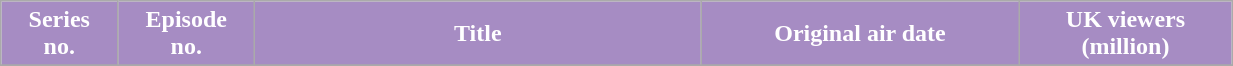<table class="wikitable plainrowheaders" style="width: 65%; margin-right: 0;">
<tr>
<th style="background:#a68cc3; color:#fff; width:5%">Series<br>no.</th>
<th style="background:#a68cc3; color:#fff; width:5%">Episode<br>no.</th>
<th style="background:#a68cc3; color:#fff; width:21%">Title</th>
<th style="background:#a68cc3; color:#fff; width:15%">Original air date</th>
<th style="background:#a68cc3; color:#fff; width:10%">UK viewers<br>(million)</th>
</tr>
<tr>
</tr>
</table>
